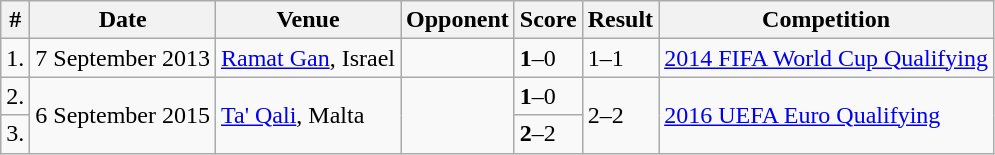<table class="wikitable">
<tr>
<th>#</th>
<th>Date</th>
<th>Venue</th>
<th>Opponent</th>
<th>Score</th>
<th>Result</th>
<th>Competition</th>
</tr>
<tr>
<td>1.</td>
<td>7 September 2013</td>
<td><a href='#'>Ramat Gan</a>, Israel</td>
<td></td>
<td><strong>1</strong>–0</td>
<td>1–1</td>
<td><a href='#'>2014 FIFA World Cup Qualifying</a></td>
</tr>
<tr>
<td>2.</td>
<td rowspan=2>6 September 2015</td>
<td rowspan=2><a href='#'>Ta' Qali</a>, Malta</td>
<td rowspan=2></td>
<td><strong>1</strong>–0</td>
<td rowspan=2>2–2</td>
<td rowspan=2><a href='#'>2016 UEFA Euro Qualifying</a></td>
</tr>
<tr>
<td>3.</td>
<td><strong>2</strong>–2</td>
</tr>
</table>
